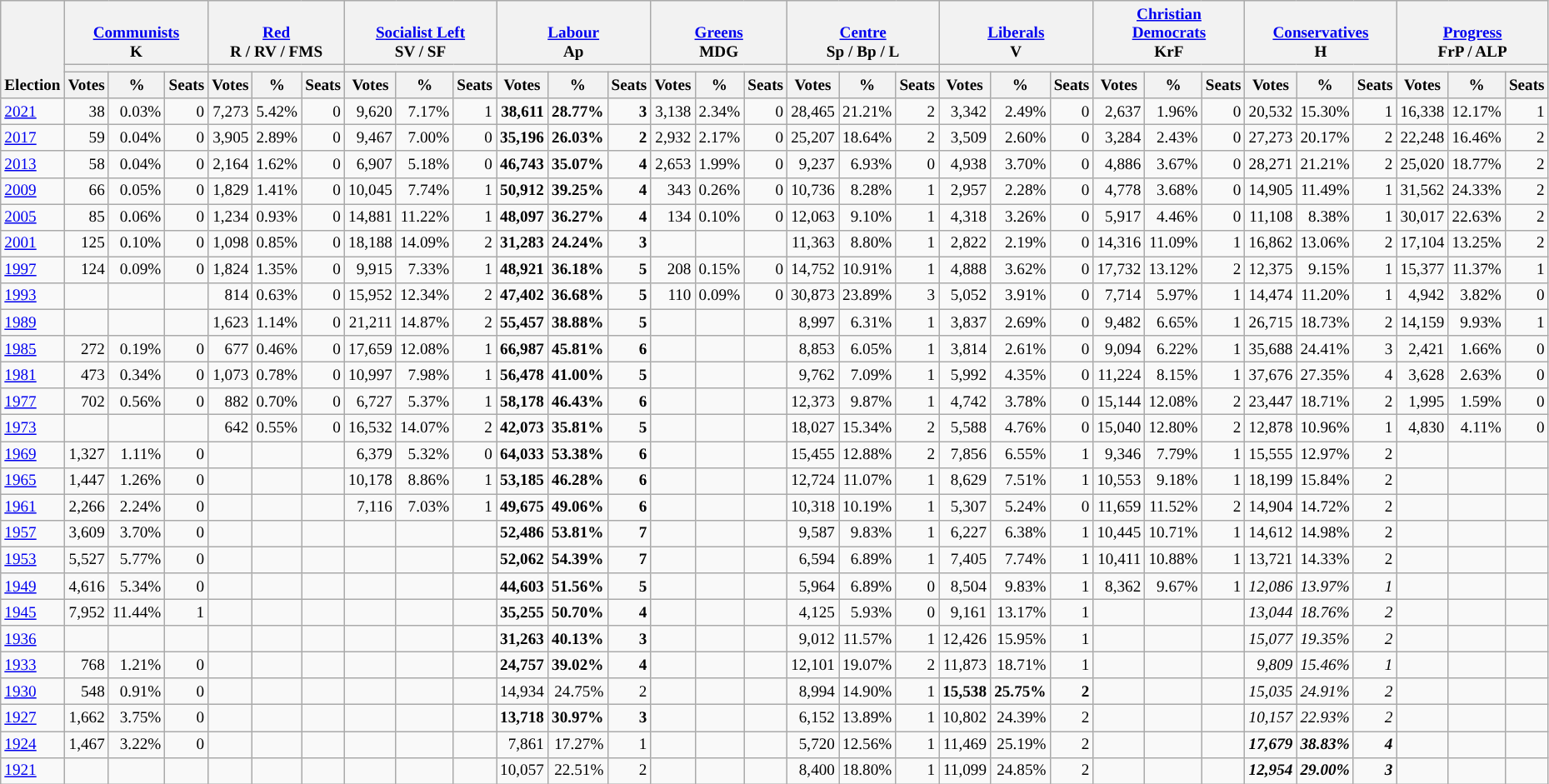<table class="wikitable" border="1" style="font-size:80%; text-align:right;">
<tr>
<th style="text-align:left;" valign=bottom rowspan=3>Election</th>
<th valign=bottom colspan=3><a href='#'>Communists</a><br>K</th>
<th valign=bottom colspan=3><a href='#'>Red</a><br>R / RV / FMS</th>
<th valign=bottom colspan=3><a href='#'>Socialist Left</a><br>SV / SF</th>
<th valign=bottom colspan=3><a href='#'>Labour</a><br>Ap</th>
<th valign=bottom colspan=3><a href='#'>Greens</a><br>MDG</th>
<th valign=bottom colspan=3><a href='#'>Centre</a><br>Sp / Bp / L</th>
<th valign=bottom colspan=3><a href='#'>Liberals</a><br>V</th>
<th valign=bottom colspan=3><a href='#'>Christian<br>Democrats</a><br>KrF</th>
<th valign=bottom colspan=3><a href='#'>Conservatives</a><br>H</th>
<th valign=bottom colspan=3><a href='#'>Progress</a><br>FrP / ALP</th>
</tr>
<tr>
<th colspan=3 style="background:"></th>
<th colspan=3 style="background:"></th>
<th colspan=3 style="background:"></th>
<th colspan=3 style="background:"></th>
<th colspan=3 style="background:"></th>
<th colspan=3 style="background:"></th>
<th colspan=3 style="background:"></th>
<th colspan=3 style="background:"></th>
<th colspan=3 style="background:"></th>
<th colspan=3 style="background:"></th>
</tr>
<tr>
<th>Votes</th>
<th>%</th>
<th>Seats</th>
<th>Votes</th>
<th>%</th>
<th>Seats</th>
<th>Votes</th>
<th>%</th>
<th>Seats</th>
<th>Votes</th>
<th>%</th>
<th>Seats</th>
<th>Votes</th>
<th>%</th>
<th>Seats</th>
<th>Votes</th>
<th>%</th>
<th>Seats</th>
<th>Votes</th>
<th>%</th>
<th>Seats</th>
<th>Votes</th>
<th>%</th>
<th>Seats</th>
<th>Votes</th>
<th>%</th>
<th>Seats</th>
<th>Votes</th>
<th>%</th>
<th>Seats</th>
</tr>
<tr>
<td align=left><a href='#'>2021</a></td>
<td>38</td>
<td>0.03%</td>
<td>0</td>
<td>7,273</td>
<td>5.42%</td>
<td>0</td>
<td>9,620</td>
<td>7.17%</td>
<td>1</td>
<td><strong>38,611</strong></td>
<td><strong>28.77%</strong></td>
<td><strong>3</strong></td>
<td>3,138</td>
<td>2.34%</td>
<td>0</td>
<td>28,465</td>
<td>21.21%</td>
<td>2</td>
<td>3,342</td>
<td>2.49%</td>
<td>0</td>
<td>2,637</td>
<td>1.96%</td>
<td>0</td>
<td>20,532</td>
<td>15.30%</td>
<td>1</td>
<td>16,338</td>
<td>12.17%</td>
<td>1</td>
</tr>
<tr>
<td align=left><a href='#'>2017</a></td>
<td>59</td>
<td>0.04%</td>
<td>0</td>
<td>3,905</td>
<td>2.89%</td>
<td>0</td>
<td>9,467</td>
<td>7.00%</td>
<td>0</td>
<td><strong>35,196</strong></td>
<td><strong>26.03%</strong></td>
<td><strong>2</strong></td>
<td>2,932</td>
<td>2.17%</td>
<td>0</td>
<td>25,207</td>
<td>18.64%</td>
<td>2</td>
<td>3,509</td>
<td>2.60%</td>
<td>0</td>
<td>3,284</td>
<td>2.43%</td>
<td>0</td>
<td>27,273</td>
<td>20.17%</td>
<td>2</td>
<td>22,248</td>
<td>16.46%</td>
<td>2</td>
</tr>
<tr>
<td align=left><a href='#'>2013</a></td>
<td>58</td>
<td>0.04%</td>
<td>0</td>
<td>2,164</td>
<td>1.62%</td>
<td>0</td>
<td>6,907</td>
<td>5.18%</td>
<td>0</td>
<td><strong>46,743</strong></td>
<td><strong>35.07%</strong></td>
<td><strong>4</strong></td>
<td>2,653</td>
<td>1.99%</td>
<td>0</td>
<td>9,237</td>
<td>6.93%</td>
<td>0</td>
<td>4,938</td>
<td>3.70%</td>
<td>0</td>
<td>4,886</td>
<td>3.67%</td>
<td>0</td>
<td>28,271</td>
<td>21.21%</td>
<td>2</td>
<td>25,020</td>
<td>18.77%</td>
<td>2</td>
</tr>
<tr>
<td align=left><a href='#'>2009</a></td>
<td>66</td>
<td>0.05%</td>
<td>0</td>
<td>1,829</td>
<td>1.41%</td>
<td>0</td>
<td>10,045</td>
<td>7.74%</td>
<td>1</td>
<td><strong>50,912</strong></td>
<td><strong>39.25%</strong></td>
<td><strong>4</strong></td>
<td>343</td>
<td>0.26%</td>
<td>0</td>
<td>10,736</td>
<td>8.28%</td>
<td>1</td>
<td>2,957</td>
<td>2.28%</td>
<td>0</td>
<td>4,778</td>
<td>3.68%</td>
<td>0</td>
<td>14,905</td>
<td>11.49%</td>
<td>1</td>
<td>31,562</td>
<td>24.33%</td>
<td>2</td>
</tr>
<tr>
<td align=left><a href='#'>2005</a></td>
<td>85</td>
<td>0.06%</td>
<td>0</td>
<td>1,234</td>
<td>0.93%</td>
<td>0</td>
<td>14,881</td>
<td>11.22%</td>
<td>1</td>
<td><strong>48,097</strong></td>
<td><strong>36.27%</strong></td>
<td><strong>4</strong></td>
<td>134</td>
<td>0.10%</td>
<td>0</td>
<td>12,063</td>
<td>9.10%</td>
<td>1</td>
<td>4,318</td>
<td>3.26%</td>
<td>0</td>
<td>5,917</td>
<td>4.46%</td>
<td>0</td>
<td>11,108</td>
<td>8.38%</td>
<td>1</td>
<td>30,017</td>
<td>22.63%</td>
<td>2</td>
</tr>
<tr>
<td align=left><a href='#'>2001</a></td>
<td>125</td>
<td>0.10%</td>
<td>0</td>
<td>1,098</td>
<td>0.85%</td>
<td>0</td>
<td>18,188</td>
<td>14.09%</td>
<td>2</td>
<td><strong>31,283</strong></td>
<td><strong>24.24%</strong></td>
<td><strong>3</strong></td>
<td></td>
<td></td>
<td></td>
<td>11,363</td>
<td>8.80%</td>
<td>1</td>
<td>2,822</td>
<td>2.19%</td>
<td>0</td>
<td>14,316</td>
<td>11.09%</td>
<td>1</td>
<td>16,862</td>
<td>13.06%</td>
<td>2</td>
<td>17,104</td>
<td>13.25%</td>
<td>2</td>
</tr>
<tr>
<td align=left><a href='#'>1997</a></td>
<td>124</td>
<td>0.09%</td>
<td>0</td>
<td>1,824</td>
<td>1.35%</td>
<td>0</td>
<td>9,915</td>
<td>7.33%</td>
<td>1</td>
<td><strong>48,921</strong></td>
<td><strong>36.18%</strong></td>
<td><strong>5</strong></td>
<td>208</td>
<td>0.15%</td>
<td>0</td>
<td>14,752</td>
<td>10.91%</td>
<td>1</td>
<td>4,888</td>
<td>3.62%</td>
<td>0</td>
<td>17,732</td>
<td>13.12%</td>
<td>2</td>
<td>12,375</td>
<td>9.15%</td>
<td>1</td>
<td>15,377</td>
<td>11.37%</td>
<td>1</td>
</tr>
<tr>
<td align=left><a href='#'>1993</a></td>
<td></td>
<td></td>
<td></td>
<td>814</td>
<td>0.63%</td>
<td>0</td>
<td>15,952</td>
<td>12.34%</td>
<td>2</td>
<td><strong>47,402</strong></td>
<td><strong>36.68%</strong></td>
<td><strong>5</strong></td>
<td>110</td>
<td>0.09%</td>
<td>0</td>
<td>30,873</td>
<td>23.89%</td>
<td>3</td>
<td>5,052</td>
<td>3.91%</td>
<td>0</td>
<td>7,714</td>
<td>5.97%</td>
<td>1</td>
<td>14,474</td>
<td>11.20%</td>
<td>1</td>
<td>4,942</td>
<td>3.82%</td>
<td>0</td>
</tr>
<tr>
<td align=left><a href='#'>1989</a></td>
<td></td>
<td></td>
<td></td>
<td>1,623</td>
<td>1.14%</td>
<td>0</td>
<td>21,211</td>
<td>14.87%</td>
<td>2</td>
<td><strong>55,457</strong></td>
<td><strong>38.88%</strong></td>
<td><strong>5</strong></td>
<td></td>
<td></td>
<td></td>
<td>8,997</td>
<td>6.31%</td>
<td>1</td>
<td>3,837</td>
<td>2.69%</td>
<td>0</td>
<td>9,482</td>
<td>6.65%</td>
<td>1</td>
<td>26,715</td>
<td>18.73%</td>
<td>2</td>
<td>14,159</td>
<td>9.93%</td>
<td>1</td>
</tr>
<tr>
<td align=left><a href='#'>1985</a></td>
<td>272</td>
<td>0.19%</td>
<td>0</td>
<td>677</td>
<td>0.46%</td>
<td>0</td>
<td>17,659</td>
<td>12.08%</td>
<td>1</td>
<td><strong>66,987</strong></td>
<td><strong>45.81%</strong></td>
<td><strong>6</strong></td>
<td></td>
<td></td>
<td></td>
<td>8,853</td>
<td>6.05%</td>
<td>1</td>
<td>3,814</td>
<td>2.61%</td>
<td>0</td>
<td>9,094</td>
<td>6.22%</td>
<td>1</td>
<td>35,688</td>
<td>24.41%</td>
<td>3</td>
<td>2,421</td>
<td>1.66%</td>
<td>0</td>
</tr>
<tr>
<td align=left><a href='#'>1981</a></td>
<td>473</td>
<td>0.34%</td>
<td>0</td>
<td>1,073</td>
<td>0.78%</td>
<td>0</td>
<td>10,997</td>
<td>7.98%</td>
<td>1</td>
<td><strong>56,478</strong></td>
<td><strong>41.00%</strong></td>
<td><strong>5</strong></td>
<td></td>
<td></td>
<td></td>
<td>9,762</td>
<td>7.09%</td>
<td>1</td>
<td>5,992</td>
<td>4.35%</td>
<td>0</td>
<td>11,224</td>
<td>8.15%</td>
<td>1</td>
<td>37,676</td>
<td>27.35%</td>
<td>4</td>
<td>3,628</td>
<td>2.63%</td>
<td>0</td>
</tr>
<tr>
<td align=left><a href='#'>1977</a></td>
<td>702</td>
<td>0.56%</td>
<td>0</td>
<td>882</td>
<td>0.70%</td>
<td>0</td>
<td>6,727</td>
<td>5.37%</td>
<td>1</td>
<td><strong>58,178</strong></td>
<td><strong>46.43%</strong></td>
<td><strong>6</strong></td>
<td></td>
<td></td>
<td></td>
<td>12,373</td>
<td>9.87%</td>
<td>1</td>
<td>4,742</td>
<td>3.78%</td>
<td>0</td>
<td>15,144</td>
<td>12.08%</td>
<td>2</td>
<td>23,447</td>
<td>18.71%</td>
<td>2</td>
<td>1,995</td>
<td>1.59%</td>
<td>0</td>
</tr>
<tr>
<td align=left><a href='#'>1973</a></td>
<td></td>
<td></td>
<td></td>
<td>642</td>
<td>0.55%</td>
<td>0</td>
<td>16,532</td>
<td>14.07%</td>
<td>2</td>
<td><strong>42,073</strong></td>
<td><strong>35.81%</strong></td>
<td><strong>5</strong></td>
<td></td>
<td></td>
<td></td>
<td>18,027</td>
<td>15.34%</td>
<td>2</td>
<td>5,588</td>
<td>4.76%</td>
<td>0</td>
<td>15,040</td>
<td>12.80%</td>
<td>2</td>
<td>12,878</td>
<td>10.96%</td>
<td>1</td>
<td>4,830</td>
<td>4.11%</td>
<td>0</td>
</tr>
<tr>
<td align=left><a href='#'>1969</a></td>
<td>1,327</td>
<td>1.11%</td>
<td>0</td>
<td></td>
<td></td>
<td></td>
<td>6,379</td>
<td>5.32%</td>
<td>0</td>
<td><strong>64,033</strong></td>
<td><strong>53.38%</strong></td>
<td><strong>6</strong></td>
<td></td>
<td></td>
<td></td>
<td>15,455</td>
<td>12.88%</td>
<td>2</td>
<td>7,856</td>
<td>6.55%</td>
<td>1</td>
<td>9,346</td>
<td>7.79%</td>
<td>1</td>
<td>15,555</td>
<td>12.97%</td>
<td>2</td>
<td></td>
<td></td>
<td></td>
</tr>
<tr>
<td align=left><a href='#'>1965</a></td>
<td>1,447</td>
<td>1.26%</td>
<td>0</td>
<td></td>
<td></td>
<td></td>
<td>10,178</td>
<td>8.86%</td>
<td>1</td>
<td><strong>53,185</strong></td>
<td><strong>46.28%</strong></td>
<td><strong>6</strong></td>
<td></td>
<td></td>
<td></td>
<td>12,724</td>
<td>11.07%</td>
<td>1</td>
<td>8,629</td>
<td>7.51%</td>
<td>1</td>
<td>10,553</td>
<td>9.18%</td>
<td>1</td>
<td>18,199</td>
<td>15.84%</td>
<td>2</td>
<td></td>
<td></td>
<td></td>
</tr>
<tr>
<td align=left><a href='#'>1961</a></td>
<td>2,266</td>
<td>2.24%</td>
<td>0</td>
<td></td>
<td></td>
<td></td>
<td>7,116</td>
<td>7.03%</td>
<td>1</td>
<td><strong>49,675</strong></td>
<td><strong>49.06%</strong></td>
<td><strong>6</strong></td>
<td></td>
<td></td>
<td></td>
<td>10,318</td>
<td>10.19%</td>
<td>1</td>
<td>5,307</td>
<td>5.24%</td>
<td>0</td>
<td>11,659</td>
<td>11.52%</td>
<td>2</td>
<td>14,904</td>
<td>14.72%</td>
<td>2</td>
<td></td>
<td></td>
<td></td>
</tr>
<tr>
<td align=left><a href='#'>1957</a></td>
<td>3,609</td>
<td>3.70%</td>
<td>0</td>
<td></td>
<td></td>
<td></td>
<td></td>
<td></td>
<td></td>
<td><strong>52,486</strong></td>
<td><strong>53.81%</strong></td>
<td><strong>7</strong></td>
<td></td>
<td></td>
<td></td>
<td>9,587</td>
<td>9.83%</td>
<td>1</td>
<td>6,227</td>
<td>6.38%</td>
<td>1</td>
<td>10,445</td>
<td>10.71%</td>
<td>1</td>
<td>14,612</td>
<td>14.98%</td>
<td>2</td>
<td></td>
<td></td>
<td></td>
</tr>
<tr>
<td align=left><a href='#'>1953</a></td>
<td>5,527</td>
<td>5.77%</td>
<td>0</td>
<td></td>
<td></td>
<td></td>
<td></td>
<td></td>
<td></td>
<td><strong>52,062</strong></td>
<td><strong>54.39%</strong></td>
<td><strong>7</strong></td>
<td></td>
<td></td>
<td></td>
<td>6,594</td>
<td>6.89%</td>
<td>1</td>
<td>7,405</td>
<td>7.74%</td>
<td>1</td>
<td>10,411</td>
<td>10.88%</td>
<td>1</td>
<td>13,721</td>
<td>14.33%</td>
<td>2</td>
<td></td>
<td></td>
<td></td>
</tr>
<tr>
<td align=left><a href='#'>1949</a></td>
<td>4,616</td>
<td>5.34%</td>
<td>0</td>
<td></td>
<td></td>
<td></td>
<td></td>
<td></td>
<td></td>
<td><strong>44,603</strong></td>
<td><strong>51.56%</strong></td>
<td><strong>5</strong></td>
<td></td>
<td></td>
<td></td>
<td>5,964</td>
<td>6.89%</td>
<td>0</td>
<td>8,504</td>
<td>9.83%</td>
<td>1</td>
<td>8,362</td>
<td>9.67%</td>
<td>1</td>
<td><em>12,086</em></td>
<td><em>13.97%</em></td>
<td><em>1</em></td>
<td></td>
<td></td>
<td></td>
</tr>
<tr>
<td align=left><a href='#'>1945</a></td>
<td>7,952</td>
<td>11.44%</td>
<td>1</td>
<td></td>
<td></td>
<td></td>
<td></td>
<td></td>
<td></td>
<td><strong>35,255</strong></td>
<td><strong>50.70%</strong></td>
<td><strong>4</strong></td>
<td></td>
<td></td>
<td></td>
<td>4,125</td>
<td>5.93%</td>
<td>0</td>
<td>9,161</td>
<td>13.17%</td>
<td>1</td>
<td></td>
<td></td>
<td></td>
<td><em>13,044</em></td>
<td><em>18.76%</em></td>
<td><em>2</em></td>
<td></td>
<td></td>
<td></td>
</tr>
<tr>
<td align=left><a href='#'>1936</a></td>
<td></td>
<td></td>
<td></td>
<td></td>
<td></td>
<td></td>
<td></td>
<td></td>
<td></td>
<td><strong>31,263</strong></td>
<td><strong>40.13%</strong></td>
<td><strong>3</strong></td>
<td></td>
<td></td>
<td></td>
<td>9,012</td>
<td>11.57%</td>
<td>1</td>
<td>12,426</td>
<td>15.95%</td>
<td>1</td>
<td></td>
<td></td>
<td></td>
<td><em>15,077</em></td>
<td><em>19.35%</em></td>
<td><em>2</em></td>
<td></td>
<td></td>
<td></td>
</tr>
<tr>
<td align=left><a href='#'>1933</a></td>
<td>768</td>
<td>1.21%</td>
<td>0</td>
<td></td>
<td></td>
<td></td>
<td></td>
<td></td>
<td></td>
<td><strong>24,757</strong></td>
<td><strong>39.02%</strong></td>
<td><strong>4</strong></td>
<td></td>
<td></td>
<td></td>
<td>12,101</td>
<td>19.07%</td>
<td>2</td>
<td>11,873</td>
<td>18.71%</td>
<td>1</td>
<td></td>
<td></td>
<td></td>
<td><em>9,809</em></td>
<td><em>15.46%</em></td>
<td><em>1</em></td>
<td></td>
<td></td>
<td></td>
</tr>
<tr>
<td align=left><a href='#'>1930</a></td>
<td>548</td>
<td>0.91%</td>
<td>0</td>
<td></td>
<td></td>
<td></td>
<td></td>
<td></td>
<td></td>
<td>14,934</td>
<td>24.75%</td>
<td>2</td>
<td></td>
<td></td>
<td></td>
<td>8,994</td>
<td>14.90%</td>
<td>1</td>
<td><strong>15,538</strong></td>
<td><strong>25.75%</strong></td>
<td><strong>2</strong></td>
<td></td>
<td></td>
<td></td>
<td><em>15,035</em></td>
<td><em>24.91%</em></td>
<td><em>2</em></td>
<td></td>
<td></td>
<td></td>
</tr>
<tr>
<td align=left><a href='#'>1927</a></td>
<td>1,662</td>
<td>3.75%</td>
<td>0</td>
<td></td>
<td></td>
<td></td>
<td></td>
<td></td>
<td></td>
<td><strong>13,718</strong></td>
<td><strong>30.97%</strong></td>
<td><strong>3</strong></td>
<td></td>
<td></td>
<td></td>
<td>6,152</td>
<td>13.89%</td>
<td>1</td>
<td>10,802</td>
<td>24.39%</td>
<td>2</td>
<td></td>
<td></td>
<td></td>
<td><em>10,157</em></td>
<td><em>22.93%</em></td>
<td><em>2</em></td>
<td></td>
<td></td>
<td></td>
</tr>
<tr>
<td align=left><a href='#'>1924</a></td>
<td>1,467</td>
<td>3.22%</td>
<td>0</td>
<td></td>
<td></td>
<td></td>
<td></td>
<td></td>
<td></td>
<td>7,861</td>
<td>17.27%</td>
<td>1</td>
<td></td>
<td></td>
<td></td>
<td>5,720</td>
<td>12.56%</td>
<td>1</td>
<td>11,469</td>
<td>25.19%</td>
<td>2</td>
<td></td>
<td></td>
<td></td>
<td><strong><em>17,679</em></strong></td>
<td><strong><em>38.83%</em></strong></td>
<td><strong><em>4</em></strong></td>
<td></td>
<td></td>
<td></td>
</tr>
<tr>
<td align=left><a href='#'>1921</a></td>
<td></td>
<td></td>
<td></td>
<td></td>
<td></td>
<td></td>
<td></td>
<td></td>
<td></td>
<td>10,057</td>
<td>22.51%</td>
<td>2</td>
<td></td>
<td></td>
<td></td>
<td>8,400</td>
<td>18.80%</td>
<td>1</td>
<td>11,099</td>
<td>24.85%</td>
<td>2</td>
<td></td>
<td></td>
<td></td>
<td><strong><em>12,954</em></strong></td>
<td><strong><em>29.00%</em></strong></td>
<td><strong><em>3</em></strong></td>
<td></td>
<td></td>
<td></td>
</tr>
</table>
